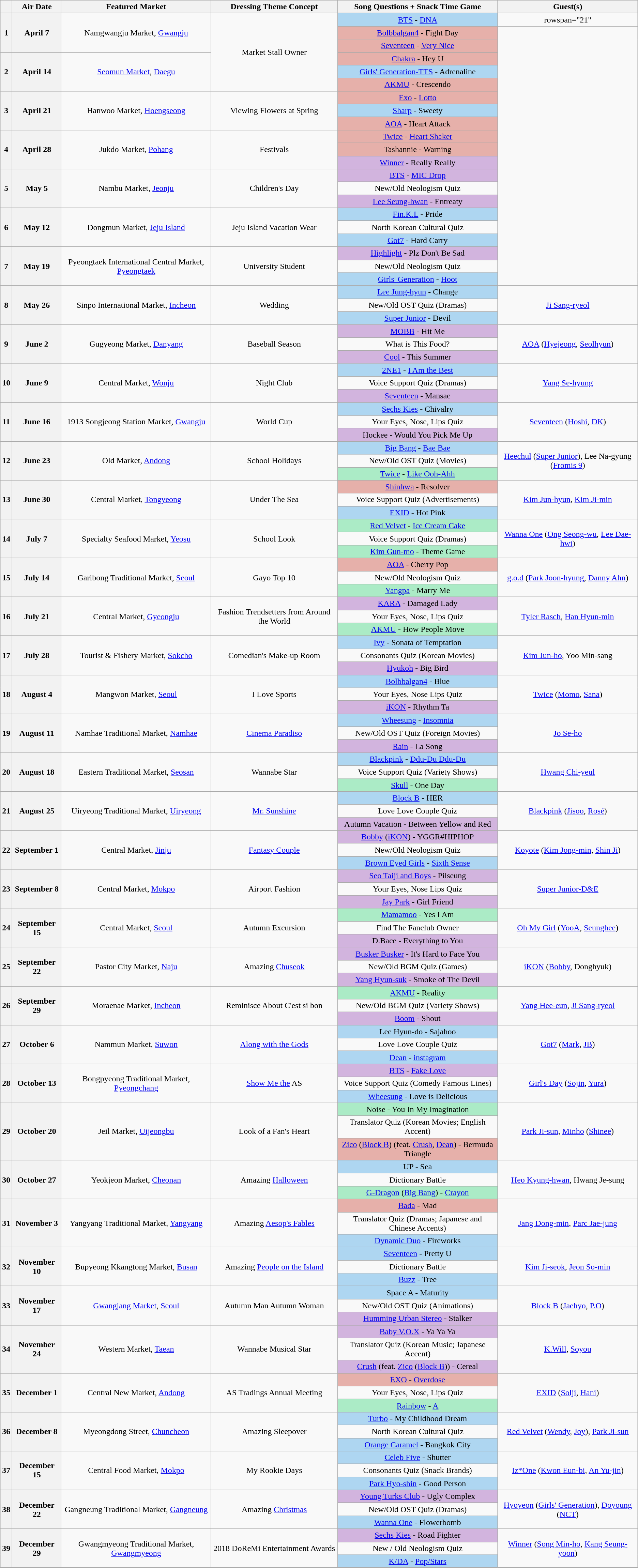<table class="wikitable plainrowheaders" style="text-align:center">
<tr>
<th></th>
<th>Air Date</th>
<th>Featured Market</th>
<th>Dressing Theme Concept</th>
<th>Song Questions + Snack Time Game</th>
<th>Guest(s)</th>
</tr>
<tr>
<th rowspan="3">1</th>
<th rowspan="3">April 7</th>
<td rowspan="3">Namgwangju Market, <a href='#'>Gwangju</a></td>
<td rowspan="6">Market Stall Owner</td>
<td style="background:#aed6f1;"><a href='#'>BTS</a> - <a href='#'>DNA</a></td>
<td>rowspan="21" </td>
</tr>
<tr>
<td style="background:#e6b0aa;"><a href='#'>Bolbbalgan4</a> - Fight Day</td>
</tr>
<tr>
<td style="background:#e6b0aa;"><a href='#'>Seventeen</a> - <a href='#'>Very Nice</a></td>
</tr>
<tr>
<th rowspan="3">2</th>
<th rowspan="3">April 14</th>
<td rowspan="3"><a href='#'>Seomun Market</a>, <a href='#'>Daegu</a></td>
<td style="background:#e6b0aa;"><a href='#'>Chakra</a> - Hey U</td>
</tr>
<tr>
<td style="background:#aed6f1;"><a href='#'>Girls' Generation-TTS</a> - Adrenaline</td>
</tr>
<tr>
<td style="background:#e6b0aa;"><a href='#'>AKMU</a> - Crescendo</td>
</tr>
<tr>
<th rowspan="3">3</th>
<th rowspan="3">April 21</th>
<td rowspan="3">Hanwoo Market, <a href='#'>Hoengseong</a></td>
<td rowspan="3">Viewing Flowers at Spring</td>
<td style="background:#e6b0aa;"><a href='#'>Exo</a> - <a href='#'>Lotto</a></td>
</tr>
<tr>
<td style="background:#aed6f1;"><a href='#'>Sharp</a> - Sweety</td>
</tr>
<tr>
<td style="background:#e6b0aa;"><a href='#'>AOA</a> - Heart Attack</td>
</tr>
<tr>
<th rowspan="3">4</th>
<th rowspan="3">April 28</th>
<td rowspan="3">Jukdo Market, <a href='#'>Pohang</a></td>
<td rowspan="3">Festivals</td>
<td style="background:#e6b0aa;"><a href='#'>Twice</a> - <a href='#'>Heart Shaker</a></td>
</tr>
<tr>
<td style="background:#e6b0aa;">Tashannie - Warning</td>
</tr>
<tr>
<td style="background:#d2b4de;"><a href='#'>Winner</a> - Really Really</td>
</tr>
<tr>
<th rowspan="3">5</th>
<th rowspan="3">May 5</th>
<td rowspan="3">Nambu Market, <a href='#'>Jeonju</a></td>
<td rowspan="3">Children's Day</td>
<td style="background:#d2b4de;"><a href='#'>BTS</a> - <a href='#'>MIC Drop</a></td>
</tr>
<tr>
<td>New/Old Neologism Quiz</td>
</tr>
<tr>
<td style="background:#d2b4de;"><a href='#'>Lee Seung-hwan</a> - Entreaty</td>
</tr>
<tr>
<th rowspan="3">6</th>
<th rowspan="3">May 12</th>
<td rowspan="3">Dongmun Market, <a href='#'>Jeju Island</a></td>
<td rowspan="3">Jeju Island Vacation Wear</td>
<td style="background:#aed6f1;"><a href='#'>Fin.K.L</a> - Pride</td>
</tr>
<tr>
<td>North Korean Cultural Quiz</td>
</tr>
<tr>
<td style="background:#aed6f1;"><a href='#'>Got7</a> - Hard Carry</td>
</tr>
<tr>
<th rowspan="3">7</th>
<th rowspan="3">May 19</th>
<td rowspan="3">Pyeongtaek International Central Market, <a href='#'>Pyeongtaek</a></td>
<td rowspan="3">University Student</td>
<td style="background:#d2b4de;"><a href='#'>Highlight</a> - Plz Don't Be Sad</td>
</tr>
<tr>
<td>New/Old Neologism Quiz</td>
</tr>
<tr>
<td style="background:#aed6f1;"><a href='#'>Girls' Generation</a> - <a href='#'>Hoot</a></td>
</tr>
<tr>
<th rowspan="3">8</th>
<th rowspan="3">May 26</th>
<td rowspan="3">Sinpo International Market, <a href='#'>Incheon</a></td>
<td rowspan="3">Wedding</td>
<td style="background:#aed6f1;"><a href='#'>Lee Jung-hyun</a> - Change</td>
<td rowspan="3"><a href='#'>Ji Sang-ryeol</a></td>
</tr>
<tr>
<td>New/Old OST Quiz (Dramas)</td>
</tr>
<tr>
<td style="background:#aed6f1;"><a href='#'>Super Junior</a> - Devil</td>
</tr>
<tr>
<th rowspan="3">9</th>
<th rowspan="3">June 2</th>
<td rowspan="3">Gugyeong Market, <a href='#'>Danyang</a></td>
<td rowspan="3">Baseball Season</td>
<td style="background:#d2b4de;"><a href='#'>MOBB</a> - Hit Me</td>
<td rowspan="3"><a href='#'>AOA</a> (<a href='#'>Hyejeong</a>, <a href='#'>Seolhyun</a>)</td>
</tr>
<tr>
<td>What is This Food?</td>
</tr>
<tr>
<td style="background:#d2b4de;"><a href='#'>Cool</a> - This Summer</td>
</tr>
<tr>
<th rowspan="3">10</th>
<th rowspan="3">June 9</th>
<td rowspan="3">Central Market, <a href='#'>Wonju</a></td>
<td rowspan="3">Night Club</td>
<td style="background:#aed6f1;"><a href='#'>2NE1</a> - <a href='#'>I Am the Best</a></td>
<td rowspan="3"><a href='#'>Yang Se-hyung</a></td>
</tr>
<tr>
<td>Voice Support Quiz (Dramas)</td>
</tr>
<tr>
<td style="background:#d2b4de;"><a href='#'>Seventeen</a> - Mansae</td>
</tr>
<tr>
<th rowspan="3">11</th>
<th rowspan="3">June 16</th>
<td rowspan="3">1913 Songjeong Station Market, <a href='#'>Gwangju</a></td>
<td rowspan="3">World Cup</td>
<td style="background:#aed6f1;"><a href='#'>Sechs Kies</a> - Chivalry</td>
<td rowspan="3"><a href='#'>Seventeen</a> (<a href='#'>Hoshi</a>, <a href='#'>DK</a>)</td>
</tr>
<tr>
<td>Your Eyes, Nose, Lips Quiz</td>
</tr>
<tr>
<td style="background:#d2b4de;">Hockee - Would You Pick Me Up</td>
</tr>
<tr>
<th rowspan="3">12</th>
<th rowspan="3">June 23</th>
<td rowspan="3">Old Market, <a href='#'>Andong</a></td>
<td rowspan="3">School Holidays</td>
<td style="background:#aed6f1;"><a href='#'>Big Bang</a> - <a href='#'>Bae Bae</a></td>
<td rowspan="3"><a href='#'>Heechul</a> (<a href='#'>Super Junior</a>), Lee Na-gyung (<a href='#'>Fromis 9</a>)</td>
</tr>
<tr>
<td>New/Old OST Quiz (Movies)</td>
</tr>
<tr>
<td style="background:#abebc6;"><a href='#'>Twice</a> - <a href='#'>Like Ooh-Ahh</a></td>
</tr>
<tr>
<th rowspan="3">13</th>
<th rowspan="3">June 30</th>
<td rowspan="3">Central Market, <a href='#'>Tongyeong</a></td>
<td rowspan="3">Under The Sea</td>
<td style="background:#e6b0aa;"><a href='#'>Shinhwa</a> - Resolver</td>
<td rowspan="3"><a href='#'>Kim Jun-hyun</a>, <a href='#'>Kim Ji-min</a></td>
</tr>
<tr>
<td>Voice Support Quiz (Advertisements)</td>
</tr>
<tr>
<td style="background:#aed6f1;"><a href='#'>EXID</a> - Hot Pink</td>
</tr>
<tr>
<th rowspan="3">14</th>
<th rowspan="3">July 7</th>
<td rowspan="3">Specialty Seafood Market, <a href='#'>Yeosu</a></td>
<td rowspan="3">School Look</td>
<td style="background:#abebc6;"><a href='#'>Red Velvet</a> - <a href='#'>Ice Cream Cake</a></td>
<td rowspan="3"><a href='#'>Wanna One</a> (<a href='#'>Ong Seong-wu</a>, <a href='#'>Lee Dae-hwi</a>)</td>
</tr>
<tr>
<td>Voice Support Quiz (Dramas)</td>
</tr>
<tr>
<td style="background:#abebc6;"><a href='#'>Kim Gun-mo</a> - Theme Game</td>
</tr>
<tr>
<th rowspan="3">15</th>
<th rowspan="3">July 14</th>
<td rowspan="3">Garibong Traditional Market, <a href='#'>Seoul</a></td>
<td rowspan="3">Gayo Top 10</td>
<td style="background:#e6b0aa;"><a href='#'>AOA</a> - Cherry Pop</td>
<td rowspan="3"><a href='#'>g.o.d</a> (<a href='#'>Park Joon-hyung</a>, <a href='#'>Danny Ahn</a>)</td>
</tr>
<tr>
<td>New/Old Neologism Quiz</td>
</tr>
<tr>
<td style="background:#abebc6;"><a href='#'>Yangpa</a> - Marry Me</td>
</tr>
<tr>
<th rowspan="3">16</th>
<th rowspan="3">July 21</th>
<td rowspan="3">Central Market, <a href='#'>Gyeongju</a></td>
<td rowspan="3">Fashion Trendsetters from Around the World</td>
<td style="background:#d2b4de;"><a href='#'>KARA</a> - Damaged Lady</td>
<td rowspan="3"><a href='#'>Tyler Rasch</a>, <a href='#'>Han Hyun-min</a></td>
</tr>
<tr>
<td>Your Eyes, Nose, Lips Quiz</td>
</tr>
<tr>
<td style="background:#abebc6;"><a href='#'>AKMU</a> - How People Move</td>
</tr>
<tr>
<th rowspan="3">17</th>
<th rowspan="3">July 28</th>
<td rowspan="3">Tourist & Fishery Market, <a href='#'>Sokcho</a></td>
<td rowspan="3">Comedian's Make-up Room</td>
<td style="background:#aed6f1;"><a href='#'>Ivy</a> - Sonata of Temptation</td>
<td rowspan="3"><a href='#'>Kim Jun-ho</a>, Yoo Min-sang</td>
</tr>
<tr>
<td>Consonants Quiz (Korean Movies)</td>
</tr>
<tr>
<td style="background:#d2b4de;"><a href='#'>Hyukoh</a> - Big Bird</td>
</tr>
<tr>
<th rowspan="3">18</th>
<th rowspan="3">August 4</th>
<td rowspan="3">Mangwon Market, <a href='#'>Seoul</a></td>
<td rowspan="3">I Love Sports</td>
<td style="background:#aed6f1;"><a href='#'>Bolbbalgan4</a> - Blue</td>
<td rowspan="3"><a href='#'>Twice</a> (<a href='#'>Momo</a>, <a href='#'>Sana</a>)</td>
</tr>
<tr>
<td>Your Eyes, Nose Lips Quiz</td>
</tr>
<tr>
<td style="background:#d2b4de;"><a href='#'>iKON</a> - Rhythm Ta</td>
</tr>
<tr>
<th rowspan="3">19</th>
<th rowspan="3">August 11</th>
<td rowspan="3">Namhae Traditional Market, <a href='#'>Namhae</a></td>
<td rowspan="3"><a href='#'>Cinema Paradiso</a></td>
<td style="background:#aed6f1;"><a href='#'>Wheesung</a> - <a href='#'>Insomnia</a></td>
<td rowspan="3"><a href='#'>Jo Se-ho</a></td>
</tr>
<tr>
<td>New/Old OST Quiz (Foreign Movies)</td>
</tr>
<tr>
<td style="background:#d2b4de;"><a href='#'>Rain</a> - La Song</td>
</tr>
<tr>
<th rowspan="3">20</th>
<th rowspan="3">August 18</th>
<td rowspan="3">Eastern Traditional Market, <a href='#'>Seosan</a></td>
<td rowspan="3">Wannabe Star</td>
<td style="background:#aed6f1;"><a href='#'>Blackpink</a> - <a href='#'>Ddu-Du Ddu-Du</a></td>
<td rowspan="3"><a href='#'>Hwang Chi-yeul</a></td>
</tr>
<tr>
<td>Voice Support Quiz (Variety Shows)</td>
</tr>
<tr>
<td style="background:#abebc6;"><a href='#'>Skull</a> - One Day</td>
</tr>
<tr>
<th rowspan="3">21</th>
<th rowspan="3">August 25</th>
<td rowspan="3">Uiryeong Traditional Market, <a href='#'>Uiryeong</a></td>
<td rowspan="3"><a href='#'>Mr. Sunshine</a></td>
<td style="background:#aed6f1;"><a href='#'>Block B</a> - HER</td>
<td rowspan="3"><a href='#'>Blackpink</a> (<a href='#'>Jisoo</a>, <a href='#'>Rosé</a>)</td>
</tr>
<tr>
<td>Love Love Couple Quiz</td>
</tr>
<tr>
<td style="background:#d2b4de;">Autumn Vacation - Between Yellow and Red</td>
</tr>
<tr>
<th rowspan="3">22</th>
<th rowspan="3">September 1</th>
<td rowspan="3">Central Market, <a href='#'>Jinju</a></td>
<td rowspan="3"><a href='#'>Fantasy Couple</a></td>
<td style="background:#d2b4de;"><a href='#'>Bobby</a> (<a href='#'>iKON</a>) - YGGR#HIPHOP</td>
<td rowspan="3"><a href='#'>Koyote</a> (<a href='#'>Kim Jong-min</a>, <a href='#'>Shin Ji</a>)</td>
</tr>
<tr>
<td>New/Old Neologism Quiz</td>
</tr>
<tr>
<td style="background:#aed6f1;"><a href='#'>Brown Eyed Girls</a> - <a href='#'>Sixth Sense</a></td>
</tr>
<tr>
<th rowspan="3">23</th>
<th rowspan="3">September 8</th>
<td rowspan="3">Central Market, <a href='#'>Mokpo</a></td>
<td rowspan="3">Airport Fashion</td>
<td style="background:#d2b4de;"><a href='#'>Seo Taiji and Boys</a> - Pilseung</td>
<td rowspan="3"><a href='#'>Super Junior-D&E</a></td>
</tr>
<tr>
<td>Your Eyes, Nose Lips Quiz</td>
</tr>
<tr>
<td style="background:#d2b4de;"><a href='#'>Jay Park</a> - Girl Friend</td>
</tr>
<tr>
<th rowspan="3">24</th>
<th rowspan="3">September 15</th>
<td rowspan="3">Central Market, <a href='#'>Seoul</a></td>
<td rowspan="3">Autumn Excursion</td>
<td style="background:#abebc6;"><a href='#'>Mamamoo</a> - Yes I Am</td>
<td rowspan="3"><a href='#'>Oh My Girl</a> (<a href='#'>YooA</a>, <a href='#'>Seunghee</a>)</td>
</tr>
<tr>
<td>Find The Fanclub Owner</td>
</tr>
<tr>
<td style="background:#d2b4de;">D.Bace - Everything to You</td>
</tr>
<tr>
<th rowspan="3">25</th>
<th rowspan="3">September 22</th>
<td rowspan="3">Pastor City Market, <a href='#'>Naju</a></td>
<td rowspan="3">Amazing <a href='#'>Chuseok</a></td>
<td style="background:#d2b4de;"><a href='#'>Busker Busker</a> - It's Hard to Face You</td>
<td rowspan="3"><a href='#'>iKON</a> (<a href='#'>Bobby</a>, Donghyuk)</td>
</tr>
<tr>
<td>New/Old BGM Quiz (Games)</td>
</tr>
<tr>
<td style="background:#d2b4de;"><a href='#'>Yang Hyun-suk</a> - Smoke of The Devil</td>
</tr>
<tr>
<th rowspan="3">26</th>
<th rowspan="3">September 29</th>
<td rowspan="3">Moraenae Market, <a href='#'>Incheon</a></td>
<td rowspan="3">Reminisce About C'est si bon</td>
<td style="background:#abebc6;"><a href='#'>AKMU</a> - Reality</td>
<td rowspan="3"><a href='#'>Yang Hee-eun</a>, <a href='#'>Ji Sang-ryeol</a></td>
</tr>
<tr>
<td>New/Old BGM Quiz (Variety Shows)</td>
</tr>
<tr>
<td style="background:#d2b4de;"><a href='#'>Boom</a> - Shout</td>
</tr>
<tr>
<th rowspan="3">27</th>
<th rowspan="3">October 6</th>
<td rowspan="3">Nammun Market, <a href='#'>Suwon</a></td>
<td rowspan="3"><a href='#'>Along with the Gods</a></td>
<td style="background:#aed6f1;">Lee Hyun-do - Sajahoo</td>
<td rowspan="3"><a href='#'>Got7</a> (<a href='#'>Mark</a>, <a href='#'>JB</a>)</td>
</tr>
<tr>
<td>Love Love Couple Quiz</td>
</tr>
<tr>
<td style="background:#aed6f1;"><a href='#'>Dean</a> - <a href='#'>instagram</a></td>
</tr>
<tr>
<th rowspan="3">28</th>
<th rowspan="3">October 13</th>
<td rowspan="3">Bongpyeong Traditional Market, <a href='#'>Pyeongchang</a></td>
<td rowspan="3"><a href='#'>Show Me the</a> AS</td>
<td style="background:#d2b4de;"><a href='#'>BTS</a> - <a href='#'>Fake Love</a></td>
<td rowspan="3"><a href='#'>Girl's Day</a> (<a href='#'>Sojin</a>, <a href='#'>Yura</a>)</td>
</tr>
<tr>
<td>Voice Support Quiz (Comedy Famous Lines)</td>
</tr>
<tr>
<td style="background:#aed6f1;"><a href='#'>Wheesung</a> - Love is Delicious</td>
</tr>
<tr>
<th rowspan="3">29</th>
<th rowspan="3">October 20</th>
<td rowspan="3">Jeil Market, <a href='#'>Uijeongbu</a></td>
<td rowspan="3">Look of a Fan's Heart</td>
<td style="background:#abebc6;">Noise - You In My Imagination</td>
<td rowspan="3"><a href='#'>Park Ji-sun</a>, <a href='#'>Minho</a> (<a href='#'>Shinee</a>)</td>
</tr>
<tr>
<td>Translator Quiz (Korean Movies; English Accent)</td>
</tr>
<tr>
<td style="background:#e6b0aa;"><a href='#'>Zico</a> (<a href='#'>Block B</a>) (feat. <a href='#'>Crush</a>, <a href='#'>Dean</a>) - Bermuda Triangle</td>
</tr>
<tr>
<th rowspan="3">30</th>
<th rowspan="3">October 27</th>
<td rowspan="3">Yeokjeon Market, <a href='#'>Cheonan</a></td>
<td rowspan="3">Amazing <a href='#'>Halloween</a></td>
<td style="background:#aed6f1;">UP - Sea</td>
<td rowspan="3"><a href='#'>Heo Kyung-hwan</a>, Hwang Je-sung</td>
</tr>
<tr>
<td>Dictionary Battle</td>
</tr>
<tr>
<td style="background:#abebc6;"><a href='#'>G-Dragon</a> (<a href='#'>Big Bang</a>) - <a href='#'>Crayon</a></td>
</tr>
<tr>
<th rowspan="3">31</th>
<th rowspan="3">November 3</th>
<td rowspan="3">Yangyang Traditional Market, <a href='#'>Yangyang</a></td>
<td rowspan="3">Amazing <a href='#'>Aesop's Fables</a></td>
<td style="background:#e6b0aa;"><a href='#'>Bada</a> - Mad</td>
<td rowspan="3"><a href='#'>Jang Dong-min</a>, <a href='#'>Parc Jae-jung</a></td>
</tr>
<tr>
<td>Translator Quiz (Dramas; Japanese and Chinese Accents)</td>
</tr>
<tr>
<td style="background:#aed6f1;"><a href='#'>Dynamic Duo</a> - Fireworks</td>
</tr>
<tr>
<th rowspan="3">32</th>
<th rowspan="3">November 10</th>
<td rowspan="3">Bupyeong Kkangtong Market, <a href='#'>Busan</a></td>
<td rowspan="3">Amazing <a href='#'>People on the Island</a></td>
<td style="background:#aed6f1;"><a href='#'>Seventeen</a> - Pretty U</td>
<td rowspan="3"><a href='#'>Kim Ji-seok</a>, <a href='#'>Jeon So-min</a></td>
</tr>
<tr>
<td>Dictionary Battle</td>
</tr>
<tr>
<td style="background:#aed6f1;"><a href='#'>Buzz</a> - Tree</td>
</tr>
<tr>
<th rowspan="3">33</th>
<th rowspan="3">November 17</th>
<td rowspan="3"><a href='#'>Gwangjang Market</a>, <a href='#'>Seoul</a></td>
<td rowspan="3">Autumn Man Autumn Woman</td>
<td style="background:#aed6f1;">Space A - Maturity</td>
<td rowspan="3"><a href='#'>Block B</a> (<a href='#'>Jaehyo</a>, <a href='#'>P.O</a>)</td>
</tr>
<tr>
<td>New/Old OST Quiz (Animations)</td>
</tr>
<tr>
<td style="background:#d2b4de;"><a href='#'>Humming Urban Stereo</a> - Stalker</td>
</tr>
<tr>
<th rowspan="3">34</th>
<th rowspan="3">November 24</th>
<td rowspan="3">Western Market, <a href='#'>Taean</a></td>
<td rowspan="3">Wannabe Musical Star</td>
<td style="background:#d2b4de;"><a href='#'>Baby V.O.X</a> - Ya Ya Ya</td>
<td rowspan="3"><a href='#'>K.Will</a>, <a href='#'>Soyou</a></td>
</tr>
<tr>
<td>Translator Quiz (Korean Music; Japanese Accent)</td>
</tr>
<tr>
<td style="background:#d2b4de;"><a href='#'>Crush</a> (feat. <a href='#'>Zico</a> (<a href='#'>Block B</a>)) - Cereal</td>
</tr>
<tr>
<th rowspan="3">35</th>
<th rowspan="3">December 1</th>
<td rowspan="3">Central New Market, <a href='#'>Andong</a></td>
<td rowspan="3">AS Tradings Annual Meeting</td>
<td style="background:#e6b0aa;"><a href='#'>EXO</a> - <a href='#'>Overdose</a></td>
<td rowspan="3"><a href='#'>EXID</a> (<a href='#'>Solji</a>, <a href='#'>Hani</a>)</td>
</tr>
<tr>
<td>Your Eyes, Nose, Lips Quiz</td>
</tr>
<tr>
<td style="background:#abebc6;"><a href='#'>Rainbow</a> - <a href='#'>A</a></td>
</tr>
<tr>
<th rowspan="3">36</th>
<th rowspan="3">December 8</th>
<td rowspan="3">Myeongdong Street, <a href='#'>Chuncheon</a></td>
<td rowspan="3">Amazing Sleepover</td>
<td style="background:#aed6f1;"><a href='#'>Turbo</a> - My Childhood Dream</td>
<td rowspan="3"><a href='#'>Red Velvet</a> (<a href='#'>Wendy</a>, <a href='#'>Joy</a>), <a href='#'>Park Ji-sun</a></td>
</tr>
<tr>
<td>North Korean Cultural Quiz</td>
</tr>
<tr>
<td style="background:#aed6f1;"><a href='#'>Orange Caramel</a> - Bangkok City</td>
</tr>
<tr>
<th rowspan="3">37</th>
<th rowspan="3">December 15</th>
<td rowspan="3">Central Food Market, <a href='#'>Mokpo</a></td>
<td rowspan="3">My Rookie Days</td>
<td style="background:#aed6f1;"><a href='#'>Celeb Five</a> - Shutter</td>
<td rowspan="3"><a href='#'>Iz*One</a> (<a href='#'>Kwon Eun-bi</a>, <a href='#'>An Yu-jin</a>)</td>
</tr>
<tr>
<td>Consonants Quiz (Snack Brands)</td>
</tr>
<tr>
<td style="background:#aed6f1;"><a href='#'>Park Hyo-shin</a> - Good Person</td>
</tr>
<tr>
<th rowspan="3">38</th>
<th rowspan="3">December 22</th>
<td rowspan="3">Gangneung Traditional Market, <a href='#'>Gangneung</a></td>
<td rowspan="3">Amazing <a href='#'>Christmas</a></td>
<td style="background:#d2b4de;"><a href='#'>Young Turks Club</a> - Ugly Complex</td>
<td rowspan="3"><a href='#'>Hyoyeon</a> (<a href='#'>Girls' Generation</a>), <a href='#'>Doyoung</a> (<a href='#'>NCT</a>)</td>
</tr>
<tr>
<td>New/Old OST Quiz (Dramas)</td>
</tr>
<tr>
<td style="background:#aed6f1;"><a href='#'>Wanna One</a> - Flowerbomb</td>
</tr>
<tr>
<th rowspan="3">39</th>
<th rowspan="3">December 29</th>
<td rowspan="3">Gwangmyeong Traditional Market, <a href='#'>Gwangmyeong</a></td>
<td rowspan="3">2018 DoReMi Entertainment Awards</td>
<td style="background:#d2b4de;"><a href='#'>Sechs Kies</a> - Road Fighter</td>
<td rowspan="3"><a href='#'>Winner</a> (<a href='#'>Song Min-ho</a>, <a href='#'>Kang Seung-yoon</a>)</td>
</tr>
<tr>
<td>New / Old Neologism Quiz</td>
</tr>
<tr>
<td style="background:#aed6f1;"><a href='#'>K/DA</a> - <a href='#'>Pop/Stars</a></td>
</tr>
</table>
